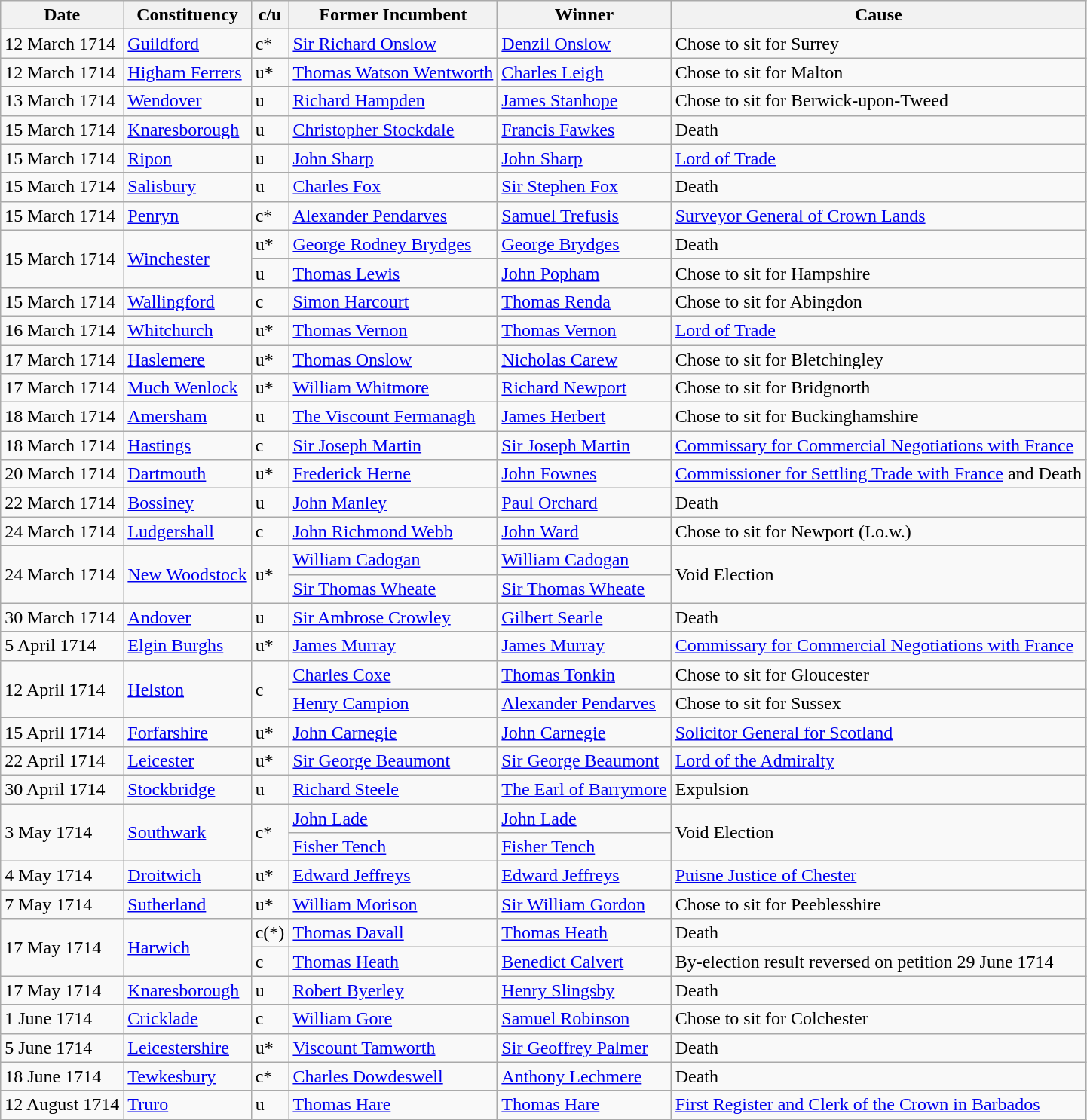<table class="wikitable">
<tr>
<th>Date</th>
<th>Constituency</th>
<th>c/u</th>
<th>Former Incumbent</th>
<th>Winner</th>
<th>Cause</th>
</tr>
<tr>
<td>12 March 1714</td>
<td><a href='#'>Guildford</a></td>
<td>c*</td>
<td><a href='#'>Sir Richard Onslow</a></td>
<td><a href='#'>Denzil Onslow</a></td>
<td>Chose to sit for Surrey</td>
</tr>
<tr>
<td>12 March 1714</td>
<td><a href='#'>Higham Ferrers</a></td>
<td>u*</td>
<td><a href='#'>Thomas Watson Wentworth</a></td>
<td><a href='#'>Charles Leigh</a></td>
<td>Chose to sit for Malton</td>
</tr>
<tr>
<td>13 March 1714</td>
<td><a href='#'>Wendover</a></td>
<td>u</td>
<td><a href='#'>Richard Hampden</a></td>
<td><a href='#'>James Stanhope</a></td>
<td>Chose to sit for Berwick-upon-Tweed</td>
</tr>
<tr>
<td>15 March 1714</td>
<td><a href='#'>Knaresborough</a></td>
<td>u</td>
<td><a href='#'>Christopher Stockdale</a></td>
<td><a href='#'>Francis Fawkes</a></td>
<td>Death</td>
</tr>
<tr>
<td>15 March 1714</td>
<td><a href='#'>Ripon</a></td>
<td>u</td>
<td><a href='#'>John Sharp</a></td>
<td><a href='#'>John Sharp</a></td>
<td><a href='#'>Lord of Trade</a></td>
</tr>
<tr>
<td>15 March 1714</td>
<td><a href='#'>Salisbury</a></td>
<td>u</td>
<td><a href='#'>Charles Fox</a></td>
<td><a href='#'>Sir Stephen Fox</a></td>
<td>Death</td>
</tr>
<tr>
<td>15 March 1714</td>
<td><a href='#'>Penryn</a></td>
<td>c*</td>
<td><a href='#'>Alexander Pendarves</a></td>
<td><a href='#'>Samuel Trefusis</a></td>
<td><a href='#'>Surveyor General of Crown Lands</a></td>
</tr>
<tr>
<td rowspan=2>15 March 1714</td>
<td rowspan=2><a href='#'>Winchester</a></td>
<td>u*</td>
<td><a href='#'>George Rodney Brydges</a></td>
<td><a href='#'>George Brydges</a></td>
<td>Death</td>
</tr>
<tr>
<td>u</td>
<td><a href='#'>Thomas Lewis</a></td>
<td><a href='#'>John Popham</a></td>
<td>Chose to sit for Hampshire</td>
</tr>
<tr>
<td>15 March 1714</td>
<td><a href='#'>Wallingford</a></td>
<td>c</td>
<td><a href='#'>Simon Harcourt</a></td>
<td><a href='#'>Thomas Renda</a></td>
<td>Chose to sit for Abingdon</td>
</tr>
<tr>
<td>16 March 1714</td>
<td><a href='#'>Whitchurch</a></td>
<td>u*</td>
<td><a href='#'>Thomas Vernon</a></td>
<td><a href='#'>Thomas Vernon</a></td>
<td><a href='#'>Lord of Trade</a></td>
</tr>
<tr>
<td>17 March 1714</td>
<td><a href='#'>Haslemere</a></td>
<td>u*</td>
<td><a href='#'>Thomas Onslow</a></td>
<td><a href='#'>Nicholas Carew</a></td>
<td>Chose to sit for Bletchingley</td>
</tr>
<tr>
<td>17 March 1714</td>
<td><a href='#'>Much Wenlock</a></td>
<td>u*</td>
<td><a href='#'>William Whitmore</a></td>
<td><a href='#'>Richard Newport</a></td>
<td>Chose to sit for Bridgnorth</td>
</tr>
<tr>
<td>18 March 1714</td>
<td><a href='#'>Amersham</a></td>
<td>u</td>
<td><a href='#'>The Viscount Fermanagh</a></td>
<td><a href='#'>James Herbert</a></td>
<td>Chose to sit for Buckinghamshire</td>
</tr>
<tr>
<td>18 March 1714</td>
<td><a href='#'>Hastings</a></td>
<td>c</td>
<td><a href='#'>Sir Joseph Martin</a></td>
<td><a href='#'>Sir Joseph Martin</a></td>
<td><a href='#'>Commissary for Commercial Negotiations with France</a></td>
</tr>
<tr>
<td>20 March 1714</td>
<td><a href='#'>Dartmouth</a></td>
<td>u*</td>
<td><a href='#'>Frederick Herne</a></td>
<td><a href='#'>John Fownes</a></td>
<td><a href='#'>Commissioner for Settling Trade with France</a> and Death</td>
</tr>
<tr>
<td>22 March 1714</td>
<td><a href='#'>Bossiney</a></td>
<td>u</td>
<td><a href='#'>John Manley</a></td>
<td><a href='#'>Paul Orchard</a></td>
<td>Death</td>
</tr>
<tr>
<td>24 March 1714</td>
<td><a href='#'>Ludgershall</a></td>
<td>c</td>
<td><a href='#'>John Richmond Webb</a></td>
<td><a href='#'>John Ward</a></td>
<td>Chose to sit for Newport (I.o.w.)</td>
</tr>
<tr>
<td rowspan=2>24 March 1714</td>
<td rowspan=2><a href='#'>New Woodstock</a></td>
<td rowspan=2>u*</td>
<td><a href='#'>William Cadogan</a></td>
<td><a href='#'>William Cadogan</a></td>
<td rowspan=2>Void Election</td>
</tr>
<tr>
<td><a href='#'>Sir Thomas Wheate</a></td>
<td><a href='#'>Sir Thomas Wheate</a></td>
</tr>
<tr>
<td>30 March 1714</td>
<td><a href='#'>Andover</a></td>
<td>u</td>
<td><a href='#'>Sir Ambrose Crowley</a></td>
<td><a href='#'>Gilbert Searle</a></td>
<td>Death</td>
</tr>
<tr>
<td>5 April 1714</td>
<td><a href='#'>Elgin Burghs</a></td>
<td>u*</td>
<td><a href='#'>James Murray</a></td>
<td><a href='#'>James Murray</a></td>
<td><a href='#'>Commissary for Commercial Negotiations with France</a></td>
</tr>
<tr>
<td rowspan=2>12 April 1714</td>
<td rowspan=2><a href='#'>Helston</a></td>
<td rowspan=2>c</td>
<td><a href='#'>Charles Coxe</a></td>
<td><a href='#'>Thomas Tonkin</a></td>
<td>Chose to sit for Gloucester</td>
</tr>
<tr>
<td><a href='#'>Henry Campion</a></td>
<td><a href='#'>Alexander Pendarves</a></td>
<td>Chose to sit for Sussex</td>
</tr>
<tr>
<td>15 April 1714</td>
<td><a href='#'>Forfarshire</a></td>
<td>u*</td>
<td><a href='#'>John Carnegie</a></td>
<td><a href='#'>John Carnegie</a></td>
<td><a href='#'>Solicitor General for Scotland</a></td>
</tr>
<tr>
<td>22 April 1714</td>
<td><a href='#'>Leicester</a></td>
<td>u*</td>
<td><a href='#'>Sir George Beaumont</a></td>
<td><a href='#'>Sir George Beaumont</a></td>
<td><a href='#'>Lord of the Admiralty</a></td>
</tr>
<tr>
<td>30 April 1714</td>
<td><a href='#'>Stockbridge</a></td>
<td>u</td>
<td><a href='#'>Richard Steele</a></td>
<td><a href='#'>The Earl of Barrymore</a></td>
<td>Expulsion</td>
</tr>
<tr>
<td rowspan=2>3 May 1714</td>
<td rowspan=2><a href='#'>Southwark</a></td>
<td rowspan=2>c*</td>
<td><a href='#'>John Lade</a></td>
<td><a href='#'>John Lade</a></td>
<td rowspan=2>Void Election</td>
</tr>
<tr>
<td><a href='#'>Fisher Tench</a></td>
<td><a href='#'>Fisher Tench</a></td>
</tr>
<tr>
<td>4 May 1714</td>
<td><a href='#'>Droitwich</a></td>
<td>u*</td>
<td><a href='#'>Edward Jeffreys</a></td>
<td><a href='#'>Edward Jeffreys</a></td>
<td><a href='#'>Puisne Justice of Chester</a></td>
</tr>
<tr>
<td>7 May 1714</td>
<td><a href='#'>Sutherland</a></td>
<td>u*</td>
<td><a href='#'>William Morison</a></td>
<td><a href='#'>Sir William Gordon</a></td>
<td>Chose to sit for Peeblesshire</td>
</tr>
<tr>
<td rowspan=2>17 May 1714</td>
<td rowspan=2><a href='#'>Harwich</a></td>
<td>c(*)</td>
<td><a href='#'>Thomas Davall</a></td>
<td><a href='#'>Thomas Heath</a></td>
<td>Death</td>
</tr>
<tr>
<td>c</td>
<td><a href='#'>Thomas Heath</a></td>
<td><a href='#'>Benedict Calvert</a></td>
<td>By-election result reversed on petition 29 June 1714</td>
</tr>
<tr>
<td>17 May 1714</td>
<td><a href='#'>Knaresborough</a></td>
<td>u</td>
<td><a href='#'>Robert Byerley</a></td>
<td><a href='#'>Henry Slingsby</a></td>
<td>Death</td>
</tr>
<tr>
<td>1 June 1714</td>
<td><a href='#'>Cricklade</a></td>
<td>c</td>
<td><a href='#'>William Gore</a></td>
<td><a href='#'>Samuel Robinson</a></td>
<td>Chose to sit for Colchester</td>
</tr>
<tr>
<td>5 June 1714</td>
<td><a href='#'>Leicestershire</a></td>
<td>u*</td>
<td><a href='#'>Viscount Tamworth</a></td>
<td><a href='#'>Sir Geoffrey Palmer</a></td>
<td>Death</td>
</tr>
<tr>
<td>18 June 1714</td>
<td><a href='#'>Tewkesbury</a></td>
<td>c*</td>
<td><a href='#'>Charles Dowdeswell</a></td>
<td><a href='#'>Anthony Lechmere</a></td>
<td>Death</td>
</tr>
<tr>
<td>12 August 1714</td>
<td><a href='#'>Truro</a></td>
<td>u</td>
<td><a href='#'>Thomas Hare</a></td>
<td><a href='#'>Thomas Hare</a></td>
<td><a href='#'>First Register and Clerk of the Crown in Barbados</a></td>
</tr>
</table>
